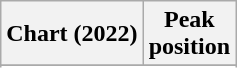<table class="wikitable sortable plainrowheaders">
<tr>
<th align="left">Chart (2022)</th>
<th align="center">Peak<br>position</th>
</tr>
<tr>
</tr>
<tr>
</tr>
</table>
